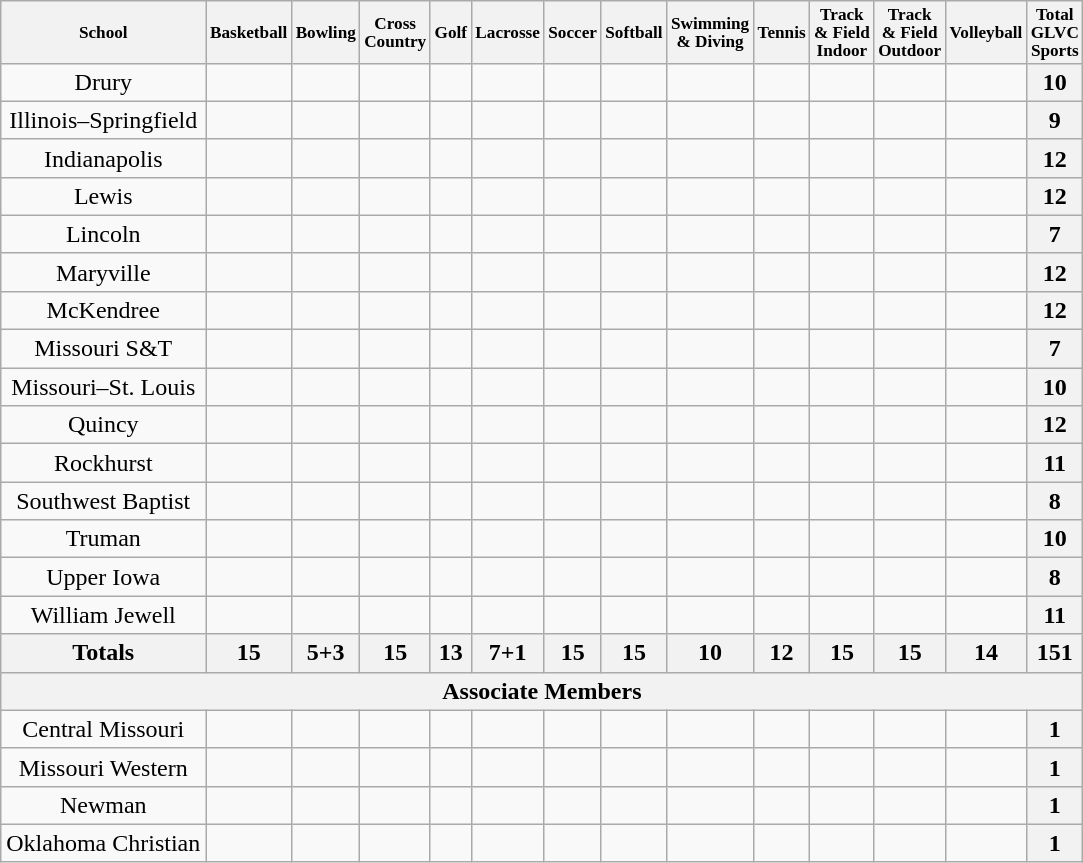<table class="wikitable" style="text-align:center">
<tr style="font-size:8.6pt">
<th>School</th>
<th>Basketball</th>
<th>Bowling</th>
<th>Cross<br>Country</th>
<th>Golf</th>
<th>Lacrosse</th>
<th>Soccer</th>
<th>Softball</th>
<th>Swimming<br>& Diving</th>
<th>Tennis</th>
<th>Track<br>& Field<br>Indoor</th>
<th>Track<br>& Field<br>Outdoor</th>
<th>Volleyball</th>
<th>Total<br>GLVC<br>Sports</th>
</tr>
<tr>
<td>Drury</td>
<td></td>
<td></td>
<td></td>
<td></td>
<td></td>
<td></td>
<td></td>
<td></td>
<td></td>
<td></td>
<td></td>
<td></td>
<th>10</th>
</tr>
<tr>
<td>Illinois–Springfield</td>
<td></td>
<td></td>
<td></td>
<td></td>
<td></td>
<td></td>
<td></td>
<td></td>
<td></td>
<td></td>
<td></td>
<td></td>
<th>9</th>
</tr>
<tr>
<td>Indianapolis</td>
<td></td>
<td></td>
<td></td>
<td></td>
<td></td>
<td></td>
<td></td>
<td></td>
<td></td>
<td></td>
<td></td>
<td></td>
<th>12</th>
</tr>
<tr>
<td>Lewis</td>
<td></td>
<td></td>
<td></td>
<td></td>
<td></td>
<td></td>
<td></td>
<td></td>
<td></td>
<td></td>
<td></td>
<td></td>
<th>12</th>
</tr>
<tr>
<td>Lincoln</td>
<td></td>
<td></td>
<td></td>
<td></td>
<td></td>
<td></td>
<td></td>
<td></td>
<td></td>
<td></td>
<td></td>
<td></td>
<th>7</th>
</tr>
<tr>
<td>Maryville</td>
<td></td>
<td></td>
<td></td>
<td></td>
<td></td>
<td></td>
<td></td>
<td></td>
<td></td>
<td></td>
<td></td>
<td></td>
<th>12</th>
</tr>
<tr>
<td>McKendree</td>
<td></td>
<td></td>
<td></td>
<td></td>
<td></td>
<td></td>
<td></td>
<td></td>
<td></td>
<td></td>
<td></td>
<td></td>
<th>12</th>
</tr>
<tr>
<td>Missouri S&T</td>
<td></td>
<td></td>
<td></td>
<td></td>
<td></td>
<td></td>
<td></td>
<td></td>
<td></td>
<td></td>
<td></td>
<td></td>
<th>7</th>
</tr>
<tr>
<td>Missouri–St. Louis</td>
<td></td>
<td></td>
<td></td>
<td></td>
<td></td>
<td></td>
<td></td>
<td></td>
<td></td>
<td></td>
<td></td>
<td></td>
<th>10</th>
</tr>
<tr>
<td>Quincy</td>
<td></td>
<td></td>
<td></td>
<td></td>
<td></td>
<td></td>
<td></td>
<td></td>
<td></td>
<td></td>
<td></td>
<td></td>
<th>12</th>
</tr>
<tr>
<td>Rockhurst</td>
<td></td>
<td></td>
<td></td>
<td></td>
<td></td>
<td></td>
<td></td>
<td></td>
<td></td>
<td></td>
<td></td>
<td></td>
<th>11</th>
</tr>
<tr>
<td>Southwest Baptist</td>
<td></td>
<td></td>
<td></td>
<td></td>
<td></td>
<td></td>
<td></td>
<td></td>
<td></td>
<td></td>
<td></td>
<td></td>
<th>8</th>
</tr>
<tr>
<td>Truman</td>
<td></td>
<td></td>
<td></td>
<td></td>
<td></td>
<td></td>
<td></td>
<td></td>
<td></td>
<td></td>
<td></td>
<td></td>
<th>10</th>
</tr>
<tr>
<td>Upper Iowa</td>
<td></td>
<td></td>
<td></td>
<td></td>
<td></td>
<td></td>
<td></td>
<td></td>
<td></td>
<td></td>
<td></td>
<td></td>
<th>8</th>
</tr>
<tr>
<td>William Jewell</td>
<td></td>
<td></td>
<td></td>
<td></td>
<td></td>
<td></td>
<td></td>
<td></td>
<td></td>
<td></td>
<td></td>
<td></td>
<th>11</th>
</tr>
<tr>
<th>Totals</th>
<th>15</th>
<th>5+3</th>
<th>15</th>
<th>13</th>
<th>7+1</th>
<th>15</th>
<th>15</th>
<th>10</th>
<th>12</th>
<th>15</th>
<th>15</th>
<th>14</th>
<th>151</th>
</tr>
<tr>
<th colspan=14>Associate Members</th>
</tr>
<tr>
<td>Central Missouri</td>
<td></td>
<td></td>
<td></td>
<td></td>
<td></td>
<td></td>
<td></td>
<td></td>
<td></td>
<td></td>
<td></td>
<td></td>
<th>1</th>
</tr>
<tr>
<td>Missouri Western</td>
<td></td>
<td></td>
<td></td>
<td></td>
<td></td>
<td></td>
<td></td>
<td></td>
<td></td>
<td></td>
<td></td>
<td></td>
<th>1</th>
</tr>
<tr>
<td>Newman</td>
<td></td>
<td></td>
<td></td>
<td></td>
<td></td>
<td></td>
<td></td>
<td></td>
<td></td>
<td></td>
<td></td>
<td></td>
<th>1</th>
</tr>
<tr>
<td> Oklahoma Christian</td>
<td></td>
<td></td>
<td></td>
<td></td>
<td></td>
<td></td>
<td></td>
<td></td>
<td></td>
<td></td>
<td></td>
<td></td>
<th>1</th>
</tr>
</table>
